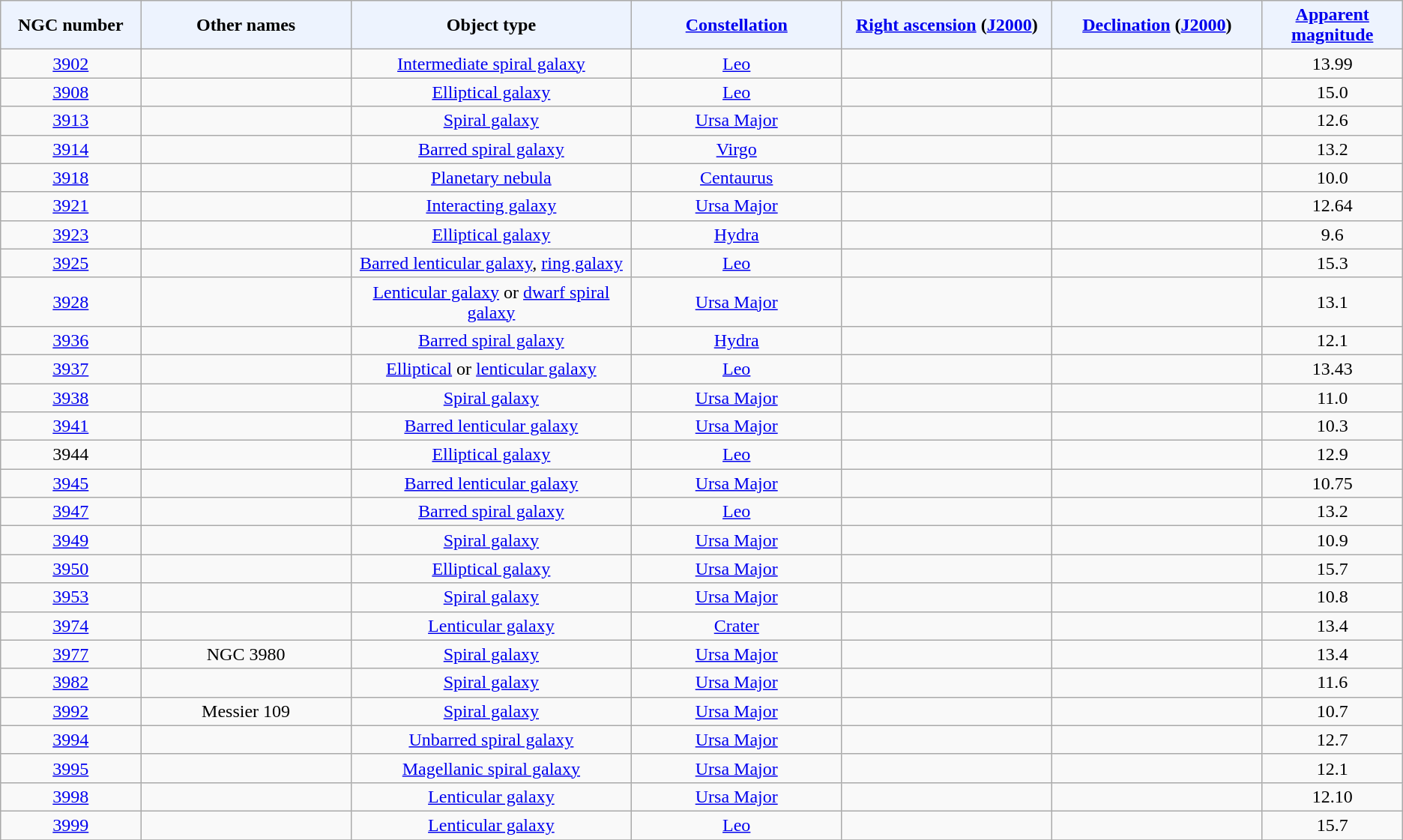<table class="wikitable sortable sticky-header sort-under" style="text-align: center;">
<tr>
<th style="background-color:#edf3fe; width: 10%;">NGC number</th>
<th style="background-color:#edf3fe; width: 15%;">Other names</th>
<th style="background-color:#edf3fe; width: 20%;">Object type</th>
<th style="background-color:#edf3fe; width: 15%;"><a href='#'>Constellation</a></th>
<th style="background-color:#edf3fe; width: 15%;"><a href='#'>Right ascension</a> (<a href='#'>J2000</a>)</th>
<th style="background-color:#edf3fe; width: 15%;"><a href='#'>Declination</a> (<a href='#'>J2000</a>)</th>
<th style="background-color:#edf3fe; width: 10%;"><a href='#'>Apparent magnitude</a></th>
</tr>
<tr>
<td><a href='#'>3902</a></td>
<td></td>
<td><a href='#'>Intermediate spiral galaxy</a></td>
<td><a href='#'>Leo</a></td>
<td></td>
<td></td>
<td>13.99</td>
</tr>
<tr>
<td><a href='#'>3908</a></td>
<td></td>
<td><a href='#'>Elliptical galaxy</a></td>
<td><a href='#'>Leo</a></td>
<td></td>
<td></td>
<td>15.0</td>
</tr>
<tr>
<td><a href='#'>3913</a></td>
<td></td>
<td><a href='#'>Spiral galaxy</a></td>
<td><a href='#'>Ursa Major</a></td>
<td></td>
<td></td>
<td>12.6</td>
</tr>
<tr>
<td><a href='#'>3914</a></td>
<td></td>
<td><a href='#'>Barred spiral galaxy</a></td>
<td><a href='#'>Virgo</a></td>
<td></td>
<td></td>
<td>13.2</td>
</tr>
<tr>
<td><a href='#'>3918</a></td>
<td></td>
<td><a href='#'>Planetary nebula</a></td>
<td><a href='#'>Centaurus</a></td>
<td></td>
<td></td>
<td>10.0</td>
</tr>
<tr>
<td><a href='#'>3921</a></td>
<td></td>
<td><a href='#'>Interacting galaxy</a></td>
<td><a href='#'>Ursa Major</a></td>
<td></td>
<td></td>
<td>12.64</td>
</tr>
<tr>
<td><a href='#'>3923</a></td>
<td></td>
<td><a href='#'>Elliptical galaxy</a></td>
<td><a href='#'>Hydra</a></td>
<td></td>
<td></td>
<td>9.6</td>
</tr>
<tr>
<td><a href='#'>3925</a></td>
<td></td>
<td><a href='#'>Barred lenticular galaxy</a>, <a href='#'>ring galaxy</a></td>
<td><a href='#'>Leo</a></td>
<td></td>
<td></td>
<td>15.3</td>
</tr>
<tr>
<td><a href='#'>3928</a></td>
<td></td>
<td><a href='#'>Lenticular galaxy</a> or <a href='#'>dwarf spiral galaxy</a></td>
<td><a href='#'>Ursa Major</a></td>
<td></td>
<td></td>
<td>13.1</td>
</tr>
<tr>
<td><a href='#'>3936</a></td>
<td></td>
<td><a href='#'>Barred spiral galaxy</a></td>
<td><a href='#'>Hydra</a></td>
<td></td>
<td></td>
<td>12.1</td>
</tr>
<tr>
<td><a href='#'>3937</a></td>
<td></td>
<td><a href='#'>Elliptical</a> or <a href='#'>lenticular galaxy</a></td>
<td><a href='#'>Leo</a></td>
<td></td>
<td></td>
<td>13.43</td>
</tr>
<tr>
<td><a href='#'>3938</a></td>
<td></td>
<td><a href='#'>Spiral galaxy</a></td>
<td><a href='#'>Ursa Major</a></td>
<td></td>
<td></td>
<td>11.0</td>
</tr>
<tr>
<td><a href='#'>3941</a></td>
<td></td>
<td><a href='#'>Barred lenticular galaxy</a></td>
<td><a href='#'>Ursa Major</a></td>
<td></td>
<td></td>
<td>10.3</td>
</tr>
<tr>
<td>3944</td>
<td></td>
<td><a href='#'>Elliptical galaxy</a></td>
<td><a href='#'>Leo</a></td>
<td></td>
<td></td>
<td>12.9</td>
</tr>
<tr>
<td><a href='#'>3945</a></td>
<td></td>
<td><a href='#'>Barred lenticular galaxy</a></td>
<td><a href='#'>Ursa Major</a></td>
<td></td>
<td></td>
<td>10.75</td>
</tr>
<tr>
<td><a href='#'>3947</a></td>
<td></td>
<td><a href='#'>Barred spiral galaxy</a></td>
<td><a href='#'>Leo</a></td>
<td></td>
<td></td>
<td>13.2</td>
</tr>
<tr>
<td><a href='#'>3949</a></td>
<td></td>
<td><a href='#'>Spiral galaxy</a></td>
<td><a href='#'>Ursa Major</a></td>
<td></td>
<td></td>
<td>10.9</td>
</tr>
<tr>
<td><a href='#'>3950</a></td>
<td></td>
<td><a href='#'>Elliptical galaxy</a></td>
<td><a href='#'>Ursa Major</a></td>
<td></td>
<td></td>
<td>15.7</td>
</tr>
<tr>
<td><a href='#'>3953</a></td>
<td></td>
<td><a href='#'>Spiral galaxy</a></td>
<td><a href='#'>Ursa Major</a></td>
<td></td>
<td></td>
<td>10.8</td>
</tr>
<tr>
<td><a href='#'>3974</a></td>
<td></td>
<td><a href='#'>Lenticular galaxy</a></td>
<td><a href='#'>Crater</a></td>
<td></td>
<td></td>
<td>13.4</td>
</tr>
<tr>
<td><a href='#'>3977</a></td>
<td>NGC 3980</td>
<td><a href='#'>Spiral galaxy</a></td>
<td><a href='#'>Ursa Major</a></td>
<td></td>
<td></td>
<td>13.4</td>
</tr>
<tr>
<td><a href='#'>3982</a></td>
<td></td>
<td><a href='#'>Spiral galaxy</a></td>
<td><a href='#'>Ursa Major</a></td>
<td></td>
<td></td>
<td>11.6</td>
</tr>
<tr>
<td><a href='#'>3992</a></td>
<td>Messier 109</td>
<td><a href='#'>Spiral galaxy</a></td>
<td><a href='#'>Ursa Major</a></td>
<td></td>
<td></td>
<td>10.7</td>
</tr>
<tr>
<td><a href='#'>3994</a></td>
<td></td>
<td><a href='#'>Unbarred spiral galaxy</a></td>
<td><a href='#'>Ursa Major</a></td>
<td></td>
<td></td>
<td>12.7</td>
</tr>
<tr>
<td><a href='#'>3995</a></td>
<td></td>
<td><a href='#'>Magellanic spiral galaxy</a></td>
<td><a href='#'>Ursa Major</a></td>
<td></td>
<td></td>
<td>12.1</td>
</tr>
<tr>
<td><a href='#'>3998</a></td>
<td></td>
<td><a href='#'>Lenticular galaxy</a></td>
<td><a href='#'>Ursa Major</a></td>
<td></td>
<td></td>
<td>12.10</td>
</tr>
<tr>
<td><a href='#'>3999</a></td>
<td></td>
<td><a href='#'>Lenticular galaxy</a></td>
<td><a href='#'>Leo</a></td>
<td></td>
<td></td>
<td>15.7</td>
</tr>
<tr>
</tr>
</table>
